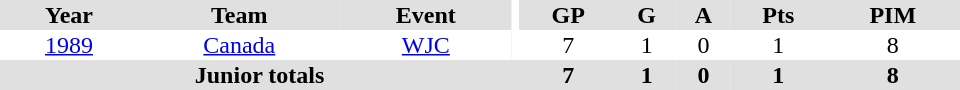<table border="0" cellpadding="1" cellspacing="0" ID="Table3" style="text-align:center; width:40em">
<tr bgcolor="#e0e0e0">
<th>Year</th>
<th>Team</th>
<th>Event</th>
<th rowspan="102" bgcolor="#ffffff"></th>
<th>GP</th>
<th>G</th>
<th>A</th>
<th>Pts</th>
<th>PIM</th>
</tr>
<tr>
<td><a href='#'>1989</a></td>
<td><a href='#'>Canada</a></td>
<td><a href='#'>WJC</a></td>
<td>7</td>
<td>1</td>
<td>0</td>
<td>1</td>
<td>8</td>
</tr>
<tr bgcolor="#e0e0e0">
<th colspan="4">Junior totals</th>
<th>7</th>
<th>1</th>
<th>0</th>
<th>1</th>
<th>8</th>
</tr>
</table>
